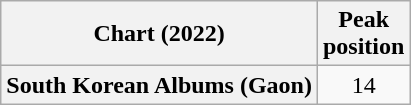<table class="wikitable plainrowheaders" style="text-align:center">
<tr>
<th scope="col">Chart (2022)</th>
<th scope="col">Peak<br>position</th>
</tr>
<tr>
<th scope="row">South Korean Albums (Gaon)</th>
<td>14</td>
</tr>
</table>
